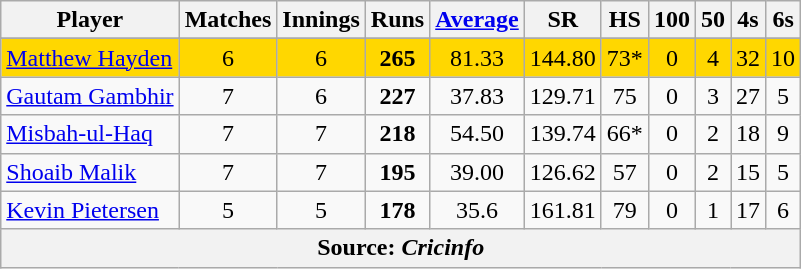<table class="wikitable" style="text-align: center">
<tr>
<th>Player</th>
<th>Matches</th>
<th>Innings</th>
<th>Runs</th>
<th><a href='#'>Average</a></th>
<th>SR</th>
<th>HS</th>
<th>100</th>
<th>50</th>
<th>4s</th>
<th>6s</th>
</tr>
<tr>
</tr>
<tr style="background:#FFD700;">
<td style="text-align:left"> <a href='#'>Matthew Hayden</a></td>
<td>6</td>
<td>6</td>
<td><strong>265</strong></td>
<td>81.33</td>
<td>144.80</td>
<td>73*</td>
<td>0</td>
<td>4</td>
<td>32</td>
<td>10</td>
</tr>
<tr>
<td style="text-align:left"> <a href='#'>Gautam Gambhir</a></td>
<td>7</td>
<td>6</td>
<td><strong>227</strong></td>
<td>37.83</td>
<td>129.71</td>
<td>75</td>
<td>0</td>
<td>3</td>
<td>27</td>
<td>5</td>
</tr>
<tr>
<td style="text-align:left"> <a href='#'>Misbah-ul-Haq</a></td>
<td>7</td>
<td>7</td>
<td><strong>218</strong></td>
<td>54.50</td>
<td>139.74</td>
<td>66*</td>
<td>0</td>
<td>2</td>
<td>18</td>
<td>9</td>
</tr>
<tr>
<td style="text-align:left"> <a href='#'>Shoaib Malik</a></td>
<td>7</td>
<td>7</td>
<td><strong>195</strong></td>
<td>39.00</td>
<td>126.62</td>
<td>57</td>
<td>0</td>
<td>2</td>
<td>15</td>
<td>5</td>
</tr>
<tr>
<td style="text-align:left"> <a href='#'>Kevin Pietersen</a></td>
<td>5</td>
<td>5</td>
<td><strong>178</strong></td>
<td>35.6</td>
<td>161.81</td>
<td>79</td>
<td>0</td>
<td>1</td>
<td>17</td>
<td>6</td>
</tr>
<tr>
<th colspan="11">Source: <em>Cricinfo</em></th>
</tr>
</table>
